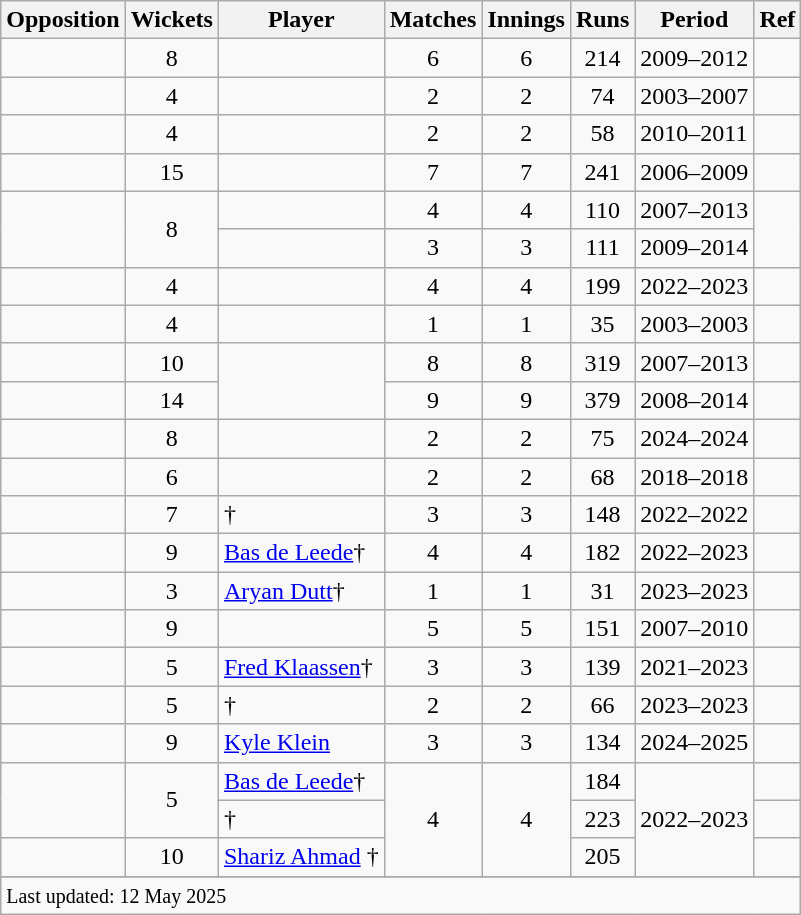<table class="wikitable plainrowheaders sortable">
<tr>
<th scope=col>Opposition</th>
<th scope=col>Wickets</th>
<th scope=col>Player</th>
<th scope=col>Matches</th>
<th scope=col>Innings</th>
<th scope=col>Runs</th>
<th scope=col>Period</th>
<th scope=col>Ref</th>
</tr>
<tr>
<td></td>
<td scope=row style=text-align:center;>8</td>
<td></td>
<td align=center>6</td>
<td align=center>6</td>
<td align=center>214</td>
<td>2009–2012</td>
<td></td>
</tr>
<tr>
<td></td>
<td scope=row style=text-align:center;>4</td>
<td></td>
<td align=center>2</td>
<td align=center>2</td>
<td align=center>74</td>
<td>2003–2007</td>
<td></td>
</tr>
<tr>
<td></td>
<td scope=row style=text-align:center;>4</td>
<td></td>
<td align=center>2</td>
<td align=center>2</td>
<td align=center>58</td>
<td>2010–2011</td>
<td></td>
</tr>
<tr>
<td></td>
<td scope=row style=text-align:center;>15</td>
<td></td>
<td align=center>7</td>
<td align=center>7</td>
<td align=center>241</td>
<td>2006–2009</td>
<td></td>
</tr>
<tr>
<td rowspan=2></td>
<td scope=row style=text-align:center rowspan=2;>8</td>
<td></td>
<td align=center>4</td>
<td align=center>4</td>
<td align=center>110</td>
<td>2007–2013</td>
<td rowspan=2></td>
</tr>
<tr>
<td></td>
<td align=center>3</td>
<td align=center>3</td>
<td align=center>111</td>
<td>2009–2014</td>
</tr>
<tr>
<td></td>
<td scope="row" style="text-align:center;">4</td>
<td></td>
<td align=center>4</td>
<td align=center>4</td>
<td align=center>199</td>
<td>2022–2023</td>
<td></td>
</tr>
<tr>
<td></td>
<td scope=row style=text-align:center;>4</td>
<td></td>
<td align=center>1</td>
<td align=center>1</td>
<td align=center>35</td>
<td>2003–2003</td>
<td></td>
</tr>
<tr>
<td></td>
<td scope=row style=text-align:center;>10</td>
<td rowspan=2></td>
<td align=center>8</td>
<td align=center>8</td>
<td align=center>319</td>
<td>2007–2013</td>
<td></td>
</tr>
<tr>
<td></td>
<td scope=row style=text-align:center;>14</td>
<td align=center>9</td>
<td align=center>9</td>
<td align=center>379</td>
<td>2008–2014</td>
<td></td>
</tr>
<tr>
<td></td>
<td scope=row style=text-align:center;>8</td>
<td></td>
<td align=center>2</td>
<td align=center>2</td>
<td align=center>75</td>
<td>2024–2024</td>
<td></td>
</tr>
<tr>
<td></td>
<td scope=row style=text-align:center;>6</td>
<td></td>
<td align=center>2</td>
<td align=center>2</td>
<td align=center>68</td>
<td>2018–2018</td>
<td></td>
</tr>
<tr>
<td></td>
<td scope=row style=text-align:center;>7</td>
<td>†</td>
<td align="center">3</td>
<td align=center>3</td>
<td align=center>148</td>
<td>2022–2022</td>
<td></td>
</tr>
<tr>
<td></td>
<td scope="row" style="text-align:center;">9</td>
<td><a href='#'>Bas de Leede</a>†</td>
<td align="center">4</td>
<td align=center>4</td>
<td align=center>182</td>
<td>2022–2023</td>
<td></td>
</tr>
<tr>
<td></td>
<td align=center>3</td>
<td><a href='#'>Aryan Dutt</a>†</td>
<td align=center>1</td>
<td align=center>1</td>
<td align=center>31</td>
<td>2023–2023</td>
<td></td>
</tr>
<tr>
<td></td>
<td scope=row style=text-align:center;>9</td>
<td></td>
<td align=center>5</td>
<td align=center>5</td>
<td align=center>151</td>
<td>2007–2010</td>
<td></td>
</tr>
<tr>
<td></td>
<td scope=row style=text-align:center;>5</td>
<td><a href='#'>Fred Klaassen</a>†</td>
<td align="center">3</td>
<td align="center">3</td>
<td align="center">139</td>
<td>2021–2023</td>
<td></td>
</tr>
<tr>
<td></td>
<td align=center>5</td>
<td>†</td>
<td align="center">2</td>
<td align="center">2</td>
<td align="center">66</td>
<td>2023–2023</td>
<td></td>
</tr>
<tr>
<td></td>
<td scope=row style=text-align:center>9</td>
<td><a href='#'>Kyle Klein</a></td>
<td align="center">3</td>
<td align="center">3</td>
<td align="center">134</td>
<td>2024–2025</td>
<td></td>
</tr>
<tr>
<td rowspan="2"></td>
<td rowspan="2" scope="row" style="text-align:center;">5</td>
<td><a href='#'>Bas de Leede</a>†</td>
<td rowspan="3" align="center">4</td>
<td rowspan="3" align="center">4</td>
<td align="center">184</td>
<td rowspan="3">2022–2023</td>
<td></td>
</tr>
<tr>
<td>†</td>
<td align=center>223</td>
<td></td>
</tr>
<tr>
<td></td>
<td scope="row" style="text-align:center;">10</td>
<td><a href='#'>Shariz Ahmad</a> †</td>
<td align="center">205</td>
<td></td>
</tr>
<tr>
</tr>
<tr class=sortbottom>
<td colspan=8><small>Last updated: 12 May 2025</small></td>
</tr>
</table>
